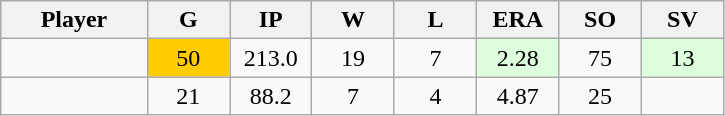<table class="wikitable sortable">
<tr>
<th bgcolor="#DDDDFF" width="16%">Player</th>
<th bgcolor="#DDDDFF" width="9%">G</th>
<th bgcolor="#DDDDFF" width="9%">IP</th>
<th bgcolor="#DDDDFF" width="9%">W</th>
<th bgcolor="#DDDDFF" width="9%">L</th>
<th bgcolor="#DDDDFF" width="9%">ERA</th>
<th bgcolor="#DDDDFF" width="9%">SO</th>
<th bgcolor="#DDDDFF" width="9%">SV</th>
</tr>
<tr align="center">
<td></td>
<td bgcolor="#FFCC00">50</td>
<td>213.0</td>
<td>19</td>
<td>7</td>
<td bgcolor="#DDFFDD">2.28</td>
<td>75</td>
<td bgcolor="#DDFFDD">13</td>
</tr>
<tr align="center">
<td></td>
<td>21</td>
<td>88.2</td>
<td>7</td>
<td>4</td>
<td>4.87</td>
<td>25</td>
<td></td>
</tr>
</table>
